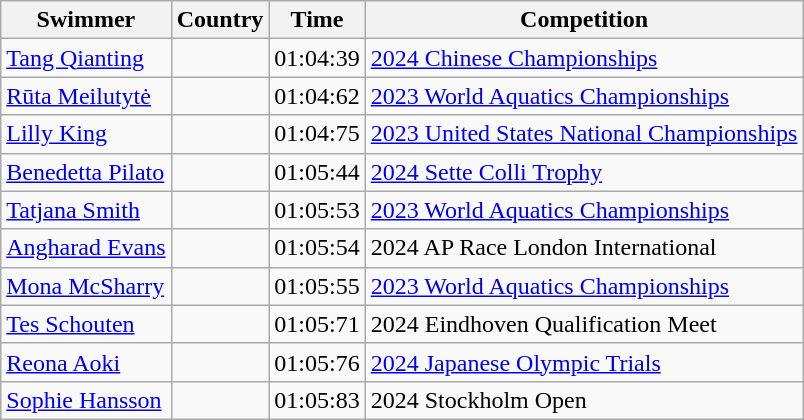<table class="wikitable sortable mw-collapsible">
<tr>
<th scope="col">Swimmer</th>
<th scope="col">Country</th>
<th scope="col">Time</th>
<th scope="col">Competition</th>
</tr>
<tr>
<td><a href='#'>Tang Qianting</a></td>
<td></td>
<td>01:04:39</td>
<td><a href='#'>2024 Chinese Championships</a></td>
</tr>
<tr>
<td><a href='#'>Rūta Meilutytė</a></td>
<td></td>
<td>01:04:62</td>
<td><a href='#'>2023 World Aquatics Championships</a></td>
</tr>
<tr>
<td><a href='#'>Lilly King</a></td>
<td></td>
<td>01:04:75</td>
<td><a href='#'>2023 United States National Championships</a></td>
</tr>
<tr>
<td><a href='#'>Benedetta Pilato</a></td>
<td></td>
<td>01:05:44</td>
<td><a href='#'>2024 Sette Colli Trophy</a></td>
</tr>
<tr>
<td><a href='#'>Tatjana Smith</a></td>
<td></td>
<td>01:05:53</td>
<td><a href='#'>2023 World Aquatics Championships</a></td>
</tr>
<tr>
<td><a href='#'>Angharad Evans</a></td>
<td></td>
<td>01:05:54</td>
<td>2024 AP Race London International</td>
</tr>
<tr>
<td><a href='#'>Mona McSharry</a></td>
<td></td>
<td>01:05:55</td>
<td><a href='#'>2023 World Aquatics Championships</a></td>
</tr>
<tr>
<td><a href='#'>Tes Schouten</a></td>
<td></td>
<td>01:05:71</td>
<td>2024 Eindhoven Qualification Meet</td>
</tr>
<tr>
<td><a href='#'>Reona Aoki</a></td>
<td></td>
<td>01:05:76</td>
<td><a href='#'>2024 Japanese Olympic Trials</a></td>
</tr>
<tr>
<td><a href='#'>Sophie Hansson</a></td>
<td></td>
<td>01:05:83</td>
<td>2024 Stockholm Open</td>
</tr>
</table>
